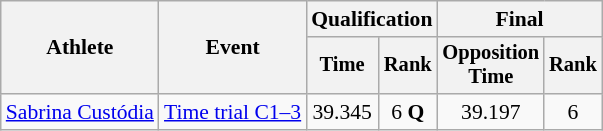<table class=wikitable style="font-size:90%">
<tr>
<th rowspan="2">Athlete</th>
<th rowspan="2">Event</th>
<th colspan="2">Qualification</th>
<th colspan="2">Final</th>
</tr>
<tr style="font-size:95%">
<th>Time</th>
<th>Rank</th>
<th>Opposition<br>Time</th>
<th>Rank</th>
</tr>
<tr align=center>
<td align=left rowspan=2><a href='#'>Sabrina Custódia</a></td>
<td align=left><a href='#'>Time trial C1–3</a></td>
<td>39.345</td>
<td>6 <strong>Q</strong></td>
<td>39.197</td>
<td>6</td>
</tr>
</table>
